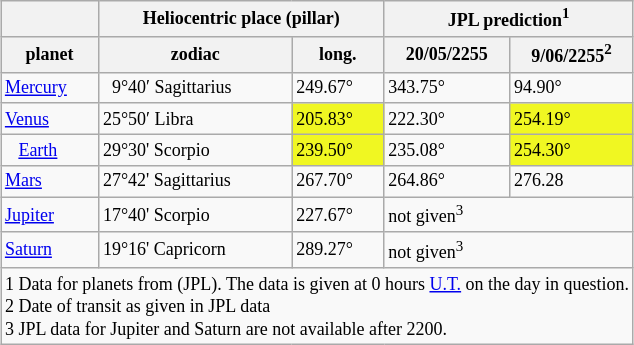<table class="wikitable" style="font-size: 75%; margin-left: auto; margin-right: auto; border: none;text-align:center;">
<tr>
<th scope="col"> </th>
<th scope="col" colspan="2">Heliocentric place (pillar)</th>
<th scope="col" colspan="2">JPL prediction<sup>1</sup></th>
</tr>
<tr>
<th scope="col" colspan="1">planet</th>
<th scope="col">zodiac</th>
<th scope="col">long.</th>
<th scope="col">20/05/2255</th>
<th scope="col">9/06/2255<sup>2</sup></th>
</tr>
<tr style="text-align: left;">
<td> <a href='#'>Mercury</a></td>
<td>  9°40′ Sagittarius</td>
<td>249.67°</td>
<td>343.75°</td>
<td>94.90°</td>
</tr>
<tr style="text-align: left;">
<td> <a href='#'>Venus</a></td>
<td>25°50′ Libra</td>
<td style="background:#F0F722 ;">205.83°</td>
<td>222.30°</td>
<td style="background:#F0F722 ;">254.19°</td>
</tr>
<tr style="text-align: left;">
<td>   <a href='#'>Earth</a></td>
<td>29°30' Scorpio</td>
<td style="background:#F0F722 ;">239.50°</td>
<td>235.08°</td>
<td style="background:#F0F722 ;">254.30°</td>
</tr>
<tr style="text-align: left;">
<td> <a href='#'>Mars</a></td>
<td>27°42' Sagittarius</td>
<td>267.70°</td>
<td>264.86°</td>
<td>276.28</td>
</tr>
<tr style="text-align: left;">
<td> <a href='#'>Jupiter</a></td>
<td>17°40' Scorpio</td>
<td>227.67°</td>
<td colspan="3">not given<sup>3</sup></td>
</tr>
<tr style="text-align: left;">
<td> <a href='#'>Saturn</a></td>
<td>19°16' Capricorn</td>
<td>289.27°</td>
<td colspan="3">not given<sup>3</sup></td>
</tr>
<tr>
<td scope="col" colspan="7"style="text-align: left;">1 Data for planets from  (JPL).  The data is given at 0 hours <a href='#'>U.T.</a> on the day in question.<br>2 Date of transit as given in JPL data<br>3 JPL data for Jupiter and Saturn are not available after 2200.</td>
</tr>
</table>
